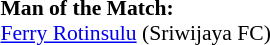<table width=100% style="font-size: 90%">
<tr>
<td><br><strong>Man of the Match:</strong><br> <a href='#'>Ferry Rotinsulu</a> (Sriwijaya FC)</td>
</tr>
</table>
